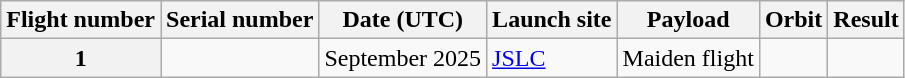<table class="wikitable">
<tr>
<th>Flight number</th>
<th>Serial number</th>
<th>Date (UTC)</th>
<th>Launch site</th>
<th>Payload</th>
<th>Orbit</th>
<th>Result</th>
</tr>
<tr>
<th>1</th>
<td></td>
<td data-sort-value="September 2025"> September 2025<br></td>
<td><a href='#'>JSLC</a></td>
<td>Maiden flight</td>
<td></td>
<td></td>
</tr>
</table>
